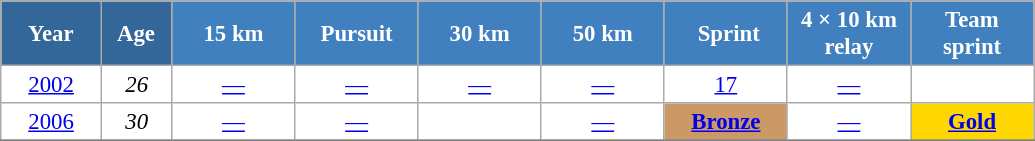<table class="wikitable" style="font-size:95%; text-align:center; border:grey solid 1px; border-collapse:collapse; background:#ffffff;">
<tr>
<th style="background-color:#369; color:white; width:60px;"> Year </th>
<th style="background-color:#369; color:white; width:40px;"> Age </th>
<th style="background-color:#4180be; color:white; width:75px;"> 15 km </th>
<th style="background-color:#4180be; color:white; width:75px;"> Pursuit </th>
<th style="background-color:#4180be; color:white; width:75px;"> 30 km </th>
<th style="background-color:#4180be; color:white; width:75px;"> 50 km </th>
<th style="background-color:#4180be; color:white; width:75px;"> Sprint</th>
<th style="background-color:#4180be; color:white; width:75px;"> 4 × 10 km <br> relay </th>
<th style="background-color:#4180be; color:white; width:75px;"> Team <br> sprint </th>
</tr>
<tr>
<td><a href='#'>2002</a></td>
<td><em>26</em></td>
<td><a href='#'>—</a></td>
<td><a href='#'>—</a></td>
<td><a href='#'>—</a></td>
<td><a href='#'>—</a></td>
<td><a href='#'>17</a></td>
<td><a href='#'>—</a></td>
<td></td>
</tr>
<tr>
<td><a href='#'>2006</a></td>
<td><em>30</em></td>
<td><a href='#'>—</a></td>
<td><a href='#'>—</a></td>
<td></td>
<td><a href='#'>—</a></td>
<td bgcolor="cc9966"><a href='#'><strong>Bronze</strong></a></td>
<td><a href='#'>—</a></td>
<td style="background:gold;"><a href='#'><strong>Gold</strong></a></td>
</tr>
<tr>
</tr>
</table>
